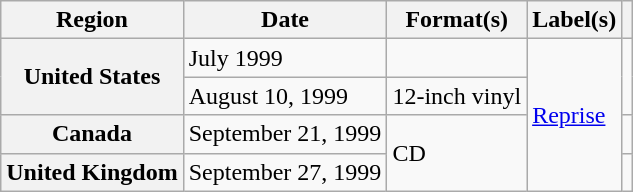<table class="wikitable plainrowheaders">
<tr>
<th scope="col">Region</th>
<th scope="col">Date</th>
<th scope="col">Format(s)</th>
<th scope="col">Label(s)</th>
<th scope="col"></th>
</tr>
<tr>
<th scope="row" rowspan="2">United States</th>
<td>July 1999</td>
<td></td>
<td rowspan="4"><a href='#'>Reprise</a></td>
<td rowspan="2"></td>
</tr>
<tr>
<td>August 10, 1999</td>
<td>12-inch vinyl</td>
</tr>
<tr>
<th scope="row">Canada</th>
<td>September 21, 1999</td>
<td rowspan="2">CD</td>
<td></td>
</tr>
<tr>
<th scope="row">United Kingdom</th>
<td>September 27, 1999</td>
<td></td>
</tr>
</table>
